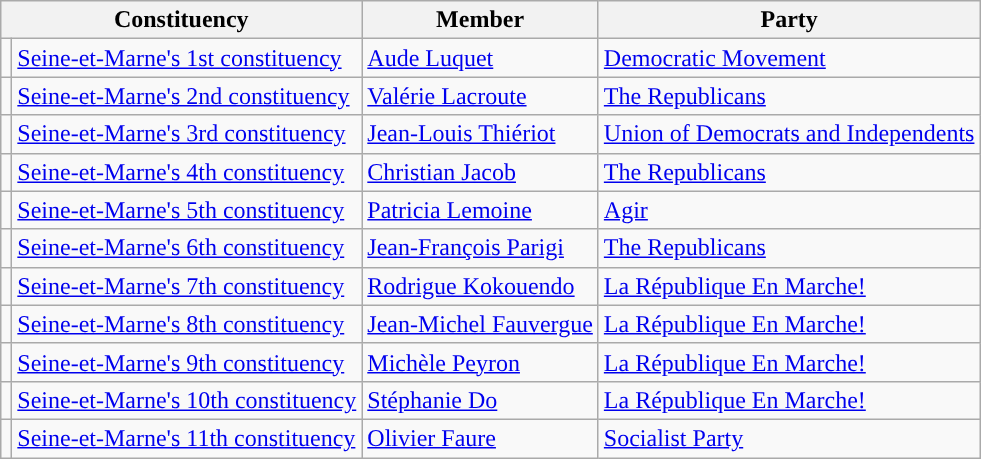<table class="wikitable">
<tr>
<th colspan="2">Constituency</th>
<th>Member</th>
<th>Party</th>
</tr>
<tr>
<td style="background-color: "></td>
<td><a href='#'>Seine-et-Marne's 1st constituency</a></td>
<td><a href='#'>Aude Luquet</a></td>
<td><a href='#'>Democratic Movement</a></td>
</tr>
<tr>
<td style="background-color: "></td>
<td><a href='#'>Seine-et-Marne's 2nd constituency</a></td>
<td><a href='#'>Valérie Lacroute</a></td>
<td><a href='#'>The Republicans</a></td>
</tr>
<tr>
<td style="background-color: "></td>
<td><a href='#'>Seine-et-Marne's 3rd constituency</a></td>
<td><a href='#'>Jean-Louis Thiériot</a></td>
<td><a href='#'>Union of Democrats and Independents</a></td>
</tr>
<tr>
<td style="background-color: "></td>
<td><a href='#'>Seine-et-Marne's 4th constituency</a></td>
<td><a href='#'>Christian Jacob</a></td>
<td><a href='#'>The Republicans</a></td>
</tr>
<tr>
<td style="background-color: "></td>
<td><a href='#'>Seine-et-Marne's 5th constituency</a></td>
<td><a href='#'>Patricia Lemoine</a></td>
<td><a href='#'>Agir</a></td>
</tr>
<tr>
<td style="background-color: "></td>
<td><a href='#'>Seine-et-Marne's 6th constituency</a></td>
<td><a href='#'>Jean-François Parigi</a></td>
<td><a href='#'>The Republicans</a></td>
</tr>
<tr>
<td style="background-color: "></td>
<td><a href='#'>Seine-et-Marne's 7th constituency</a></td>
<td><a href='#'>Rodrigue Kokouendo</a></td>
<td><a href='#'>La République En Marche!</a></td>
</tr>
<tr>
<td style="background-color: "></td>
<td><a href='#'>Seine-et-Marne's 8th constituency</a></td>
<td><a href='#'>Jean-Michel Fauvergue</a></td>
<td><a href='#'>La République En Marche!</a></td>
</tr>
<tr>
<td style="background-color: "></td>
<td><a href='#'>Seine-et-Marne's 9th constituency</a></td>
<td><a href='#'>Michèle Peyron</a></td>
<td><a href='#'>La République En Marche!</a></td>
</tr>
<tr>
<td style="background-color: "></td>
<td><a href='#'>Seine-et-Marne's 10th constituency</a></td>
<td><a href='#'>Stéphanie Do</a></td>
<td><a href='#'>La République En Marche!</a></td>
</tr>
<tr>
<td style="background-color: "></td>
<td><a href='#'>Seine-et-Marne's 11th constituency</a></td>
<td><a href='#'>Olivier Faure</a></td>
<td><a href='#'>Socialist Party</a></td>
</tr>
</table>
